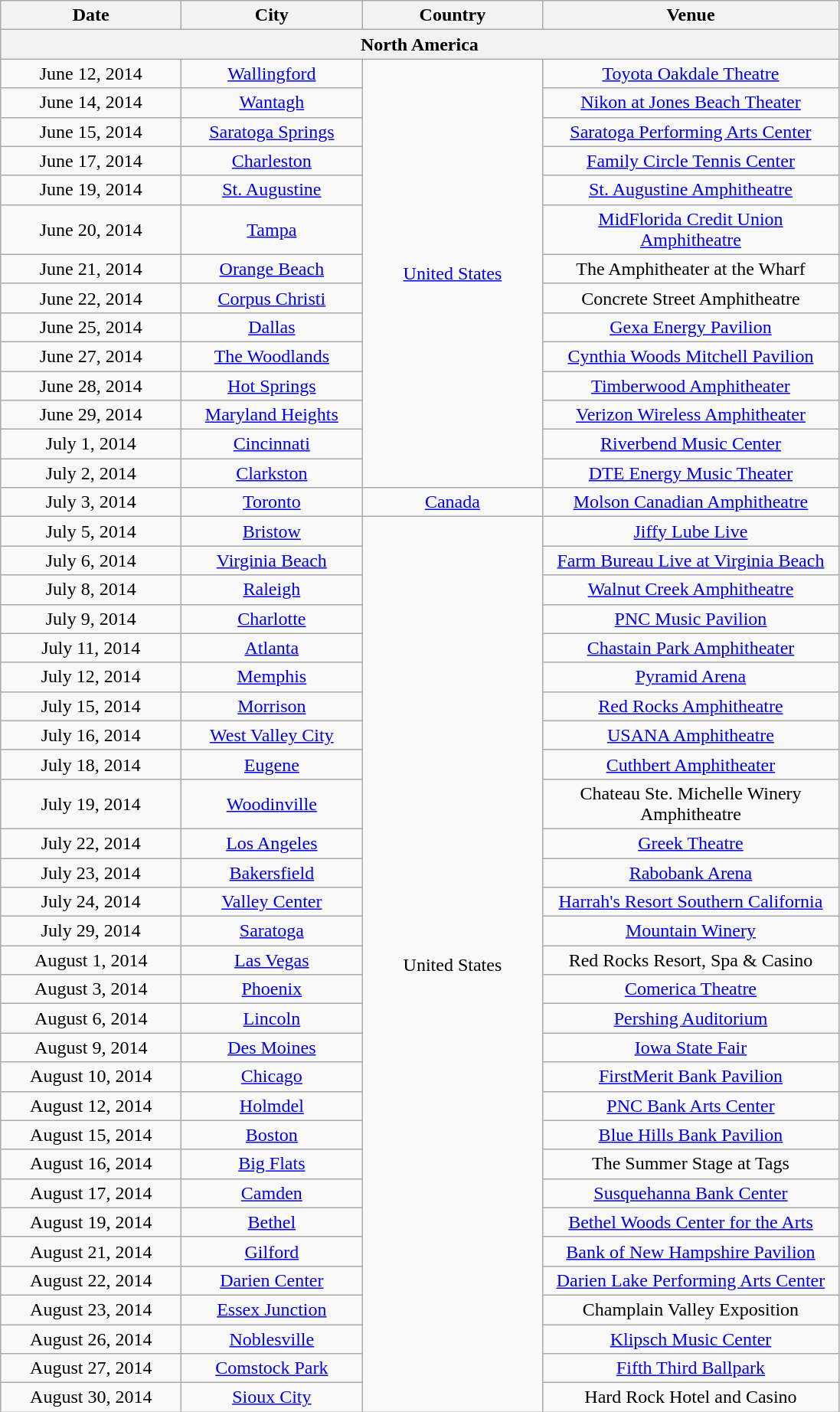<table class="wikitable" style="text-align:center;">
<tr>
<th style="width:150px;">Date</th>
<th style="width:150px;">City</th>
<th style="width:150px;">Country</th>
<th style="width:250px;">Venue</th>
</tr>
<tr>
<th colspan="4">North America</th>
</tr>
<tr>
<td>June 12, 2014</td>
<td><a href='#'>Wallingford</a></td>
<td rowspan="14"><a href='#'>United States</a></td>
<td><a href='#'>Toyota Oakdale Theatre</a></td>
</tr>
<tr>
<td>June 14, 2014</td>
<td><a href='#'>Wantagh</a></td>
<td><a href='#'>Nikon at Jones Beach Theater</a></td>
</tr>
<tr>
<td>June 15, 2014</td>
<td><a href='#'>Saratoga Springs</a></td>
<td><a href='#'>Saratoga Performing Arts Center</a></td>
</tr>
<tr>
<td>June 17, 2014</td>
<td><a href='#'>Charleston</a></td>
<td><a href='#'>Family Circle Tennis Center</a></td>
</tr>
<tr>
<td>June 19, 2014</td>
<td><a href='#'>St. Augustine</a></td>
<td><a href='#'>St. Augustine Amphitheatre</a></td>
</tr>
<tr>
<td>June 20, 2014</td>
<td><a href='#'>Tampa</a></td>
<td><a href='#'>MidFlorida Credit Union Amphitheatre</a></td>
</tr>
<tr>
<td>June 21, 2014</td>
<td><a href='#'>Orange Beach</a></td>
<td>The Amphitheater at the Wharf</td>
</tr>
<tr>
<td>June 22, 2014</td>
<td><a href='#'>Corpus Christi</a></td>
<td>Concrete Street Amphitheatre</td>
</tr>
<tr>
<td>June 25, 2014</td>
<td><a href='#'>Dallas</a></td>
<td><a href='#'>Gexa Energy Pavilion</a></td>
</tr>
<tr>
<td>June 27, 2014</td>
<td><a href='#'>The Woodlands</a></td>
<td><a href='#'>Cynthia Woods Mitchell Pavilion</a></td>
</tr>
<tr>
<td>June 28, 2014</td>
<td><a href='#'>Hot Springs</a></td>
<td><a href='#'>Timberwood Amphitheater</a></td>
</tr>
<tr>
<td>June 29, 2014</td>
<td><a href='#'>Maryland Heights</a></td>
<td><a href='#'>Verizon Wireless Amphitheater</a></td>
</tr>
<tr>
<td>July 1, 2014</td>
<td><a href='#'>Cincinnati</a></td>
<td><a href='#'>Riverbend Music Center</a></td>
</tr>
<tr>
<td>July 2, 2014</td>
<td><a href='#'>Clarkston</a></td>
<td><a href='#'>DTE Energy Music Theater</a></td>
</tr>
<tr>
<td>July 3, 2014</td>
<td><a href='#'>Toronto</a></td>
<td><a href='#'>Canada</a></td>
<td><a href='#'>Molson Canadian Amphitheatre</a></td>
</tr>
<tr>
<td>July 5, 2014</td>
<td><a href='#'>Bristow</a></td>
<td rowspan="30">United States</td>
<td><a href='#'>Jiffy Lube Live</a></td>
</tr>
<tr>
<td>July 6, 2014</td>
<td><a href='#'>Virginia Beach</a></td>
<td><a href='#'>Farm Bureau Live at Virginia Beach</a></td>
</tr>
<tr>
<td>July 8, 2014</td>
<td><a href='#'>Raleigh</a></td>
<td><a href='#'>Walnut Creek Amphitheatre</a></td>
</tr>
<tr>
<td>July 9, 2014</td>
<td><a href='#'>Charlotte</a></td>
<td><a href='#'>PNC Music Pavilion</a></td>
</tr>
<tr>
<td>July 11, 2014</td>
<td><a href='#'>Atlanta</a></td>
<td><a href='#'>Chastain Park Amphitheater</a></td>
</tr>
<tr>
<td>July 12, 2014</td>
<td><a href='#'>Memphis</a></td>
<td><a href='#'>Pyramid Arena</a></td>
</tr>
<tr>
<td>July 15, 2014</td>
<td><a href='#'>Morrison</a></td>
<td><a href='#'>Red Rocks Amphitheatre</a></td>
</tr>
<tr>
<td>July 16, 2014</td>
<td><a href='#'>West Valley City</a></td>
<td><a href='#'>USANA Amphitheatre</a></td>
</tr>
<tr>
<td>July 18, 2014</td>
<td><a href='#'>Eugene</a></td>
<td><a href='#'>Cuthbert Amphitheater</a></td>
</tr>
<tr>
<td>July 19, 2014</td>
<td><a href='#'>Woodinville</a></td>
<td>Chateau Ste. Michelle Winery Amphitheatre</td>
</tr>
<tr>
<td>July 22, 2014</td>
<td><a href='#'>Los Angeles</a></td>
<td><a href='#'>Greek Theatre</a></td>
</tr>
<tr>
<td>July 23, 2014</td>
<td><a href='#'>Bakersfield</a></td>
<td><a href='#'>Rabobank Arena</a></td>
</tr>
<tr>
<td>July 24, 2014</td>
<td><a href='#'>Valley Center</a></td>
<td><a href='#'>Harrah's Resort Southern California</a></td>
</tr>
<tr>
<td>July 29, 2014</td>
<td><a href='#'>Saratoga</a></td>
<td><a href='#'>Mountain Winery</a></td>
</tr>
<tr>
<td>August 1, 2014</td>
<td><a href='#'>Las Vegas</a></td>
<td>Red Rocks Resort, Spa & Casino</td>
</tr>
<tr>
<td>August 3, 2014</td>
<td><a href='#'>Phoenix</a></td>
<td><a href='#'>Comerica Theatre</a></td>
</tr>
<tr>
<td>August 6, 2014</td>
<td><a href='#'>Lincoln</a></td>
<td><a href='#'>Pershing Auditorium</a></td>
</tr>
<tr>
<td>August 9, 2014</td>
<td><a href='#'>Des Moines</a></td>
<td><a href='#'>Iowa State Fair</a></td>
</tr>
<tr>
<td>August 10, 2014</td>
<td><a href='#'>Chicago</a></td>
<td><a href='#'>FirstMerit Bank Pavilion</a></td>
</tr>
<tr>
<td>August 12, 2014</td>
<td><a href='#'>Holmdel</a></td>
<td><a href='#'>PNC Bank Arts Center</a></td>
</tr>
<tr>
<td>August 15, 2014</td>
<td><a href='#'>Boston</a></td>
<td><a href='#'>Blue Hills Bank Pavilion</a></td>
</tr>
<tr>
<td>August 16, 2014</td>
<td><a href='#'>Big Flats</a></td>
<td>The Summer Stage at Tags</td>
</tr>
<tr>
<td>August 17, 2014</td>
<td><a href='#'>Camden</a></td>
<td><a href='#'>Susquehanna Bank Center</a></td>
</tr>
<tr>
<td>August 19, 2014</td>
<td><a href='#'>Bethel</a></td>
<td><a href='#'>Bethel Woods Center for the Arts</a></td>
</tr>
<tr>
<td>August 21, 2014</td>
<td><a href='#'>Gilford</a></td>
<td><a href='#'>Bank of New Hampshire Pavilion</a></td>
</tr>
<tr>
<td>August 22, 2014</td>
<td><a href='#'>Darien Center</a></td>
<td><a href='#'>Darien Lake Performing Arts Center</a></td>
</tr>
<tr>
<td>August 23, 2014</td>
<td><a href='#'>Essex Junction</a></td>
<td>Champlain Valley Exposition</td>
</tr>
<tr>
<td>August 26, 2014</td>
<td><a href='#'>Noblesville</a></td>
<td><a href='#'>Klipsch Music Center</a></td>
</tr>
<tr>
<td>August 27, 2014</td>
<td><a href='#'>Comstock Park</a></td>
<td><a href='#'>Fifth Third Ballpark</a></td>
</tr>
<tr>
<td>August 30, 2014</td>
<td><a href='#'>Sioux City</a></td>
<td>Hard Rock Hotel and Casino</td>
</tr>
</table>
